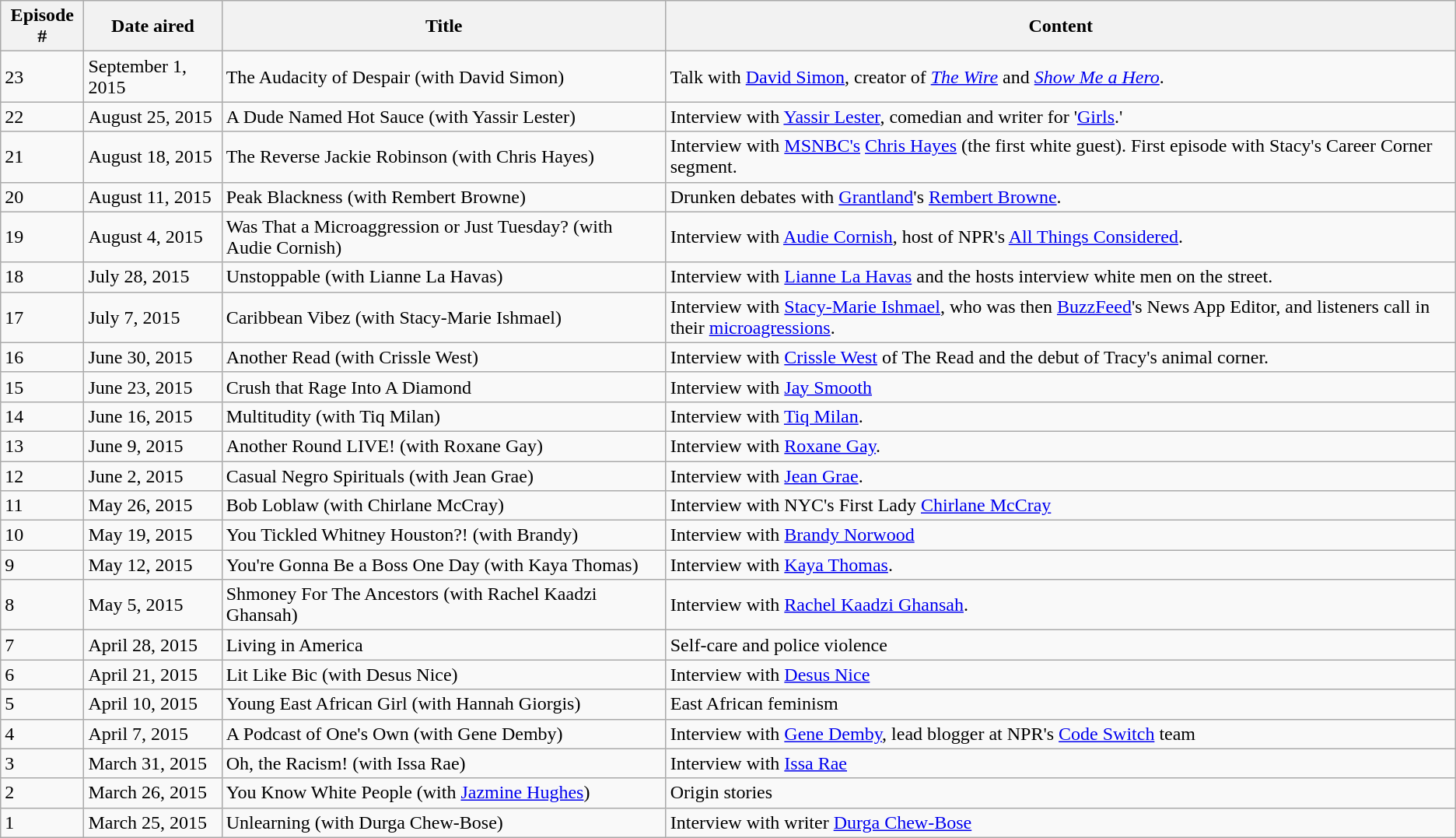<table class="wikitable">
<tr>
<th>Episode #</th>
<th>Date aired</th>
<th>Title</th>
<th>Content</th>
</tr>
<tr>
<td>23</td>
<td>September 1, 2015</td>
<td>The Audacity of Despair (with David Simon)</td>
<td>Talk with <a href='#'>David Simon</a>, creator of <em><a href='#'>The Wire</a></em> and <em><a href='#'>Show Me a Hero</a></em>.</td>
</tr>
<tr>
<td>22</td>
<td>August 25, 2015</td>
<td>A Dude Named Hot Sauce (with Yassir Lester)</td>
<td>Interview with <a href='#'>Yassir Lester</a>, comedian and writer for '<a href='#'>Girls</a>.'</td>
</tr>
<tr>
<td>21</td>
<td>August 18, 2015</td>
<td>The Reverse Jackie Robinson (with Chris Hayes)</td>
<td>Interview with <a href='#'>MSNBC's</a> <a href='#'>Chris Hayes</a> (the first white guest). First episode with Stacy's Career Corner segment.</td>
</tr>
<tr>
<td>20</td>
<td>August 11, 2015</td>
<td>Peak Blackness (with Rembert Browne)</td>
<td>Drunken debates with <a href='#'>Grantland</a>'s <a href='#'>Rembert Browne</a>.</td>
</tr>
<tr>
<td>19</td>
<td>August 4, 2015</td>
<td>Was That a Microaggression or Just Tuesday? (with Audie Cornish)</td>
<td>Interview with <a href='#'>Audie Cornish</a>, host of NPR's <a href='#'>All Things Considered</a>.</td>
</tr>
<tr>
<td>18</td>
<td>July 28, 2015</td>
<td>Unstoppable (with Lianne La Havas)</td>
<td>Interview with <a href='#'>Lianne La Havas</a> and the hosts interview white men on the street.</td>
</tr>
<tr>
<td>17</td>
<td>July 7, 2015</td>
<td>Caribbean Vibez (with Stacy-Marie Ishmael)</td>
<td>Interview with <a href='#'>Stacy-Marie Ishmael</a>, who was then <a href='#'>BuzzFeed</a>'s News App Editor, and listeners call in their <a href='#'>microagressions</a>.</td>
</tr>
<tr>
<td>16</td>
<td>June 30, 2015</td>
<td>Another Read (with Crissle West)</td>
<td>Interview with <a href='#'>Crissle West</a> of The Read and the debut of Tracy's animal corner.</td>
</tr>
<tr>
<td>15</td>
<td>June 23, 2015</td>
<td>Crush that Rage Into A Diamond</td>
<td>Interview with <a href='#'>Jay Smooth</a></td>
</tr>
<tr>
<td>14</td>
<td>June 16, 2015</td>
<td>Multitudity (with Tiq Milan)</td>
<td>Interview with <a href='#'>Tiq Milan</a>.</td>
</tr>
<tr>
<td>13</td>
<td>June 9, 2015</td>
<td>Another Round LIVE! (with Roxane Gay)</td>
<td>Interview with <a href='#'>Roxane Gay</a>.</td>
</tr>
<tr>
<td>12</td>
<td>June 2, 2015</td>
<td>Casual Negro Spirituals (with Jean Grae)</td>
<td>Interview with <a href='#'>Jean Grae</a>.</td>
</tr>
<tr>
<td>11</td>
<td>May 26, 2015</td>
<td>Bob Loblaw (with Chirlane McCray)</td>
<td>Interview with NYC's First Lady <a href='#'>Chirlane McCray</a></td>
</tr>
<tr>
<td>10</td>
<td>May 19, 2015</td>
<td>You Tickled Whitney Houston?! (with Brandy)</td>
<td>Interview with <a href='#'>Brandy Norwood</a></td>
</tr>
<tr>
<td>9</td>
<td>May 12, 2015</td>
<td>You're Gonna Be a Boss One Day (with Kaya Thomas)</td>
<td>Interview with <a href='#'>Kaya Thomas</a>.</td>
</tr>
<tr>
<td>8</td>
<td>May 5, 2015</td>
<td>Shmoney For The Ancestors (with Rachel Kaadzi Ghansah)</td>
<td>Interview with <a href='#'>Rachel Kaadzi Ghansah</a>.</td>
</tr>
<tr>
<td>7</td>
<td>April 28, 2015</td>
<td>Living in America</td>
<td>Self-care and police violence</td>
</tr>
<tr>
<td>6</td>
<td>April 21, 2015</td>
<td>Lit Like Bic (with Desus Nice)</td>
<td>Interview with <a href='#'>Desus Nice</a></td>
</tr>
<tr>
<td>5</td>
<td>April 10, 2015</td>
<td>Young East African Girl (with Hannah Giorgis)</td>
<td>East African feminism</td>
</tr>
<tr>
<td>4</td>
<td>April 7, 2015</td>
<td>A Podcast of One's Own (with Gene Demby)</td>
<td>Interview with <a href='#'>Gene Demby</a>, lead blogger at NPR's <a href='#'>Code Switch</a> team</td>
</tr>
<tr>
<td>3</td>
<td>March 31, 2015</td>
<td>Oh, the Racism! (with Issa Rae)</td>
<td>Interview with <a href='#'>Issa Rae</a></td>
</tr>
<tr>
<td>2</td>
<td>March 26, 2015</td>
<td>You Know White People (with <a href='#'>Jazmine Hughes</a>)</td>
<td>Origin stories</td>
</tr>
<tr>
<td>1</td>
<td>March 25, 2015</td>
<td>Unlearning (with Durga Chew-Bose)</td>
<td>Interview with writer <a href='#'>Durga Chew-Bose</a></td>
</tr>
</table>
